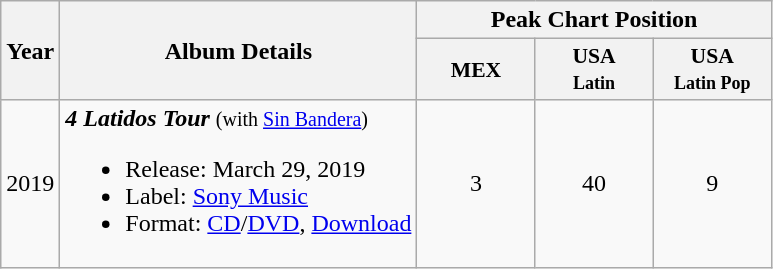<table class ="wikitable">
<tr>
<th rowspan="2">Year</th>
<th rowspan="2">Album Details</th>
<th colspan="3">Peak Chart Position</th>
</tr>
<tr>
<th scope="col" style="width:5em;font-size:90%;">MEX<br></th>
<th scope="col" style="width:5em;font-size:90%;">USA<br><small>Latin</small><br></th>
<th scope="col" style="width:5em;font-size:90%;">USA<br><small>Latin Pop</small><br></th>
</tr>
<tr>
<td>2019</td>
<td><strong><em>4 Latidos Tour</em></strong> <small>(with <a href='#'>Sin Bandera</a>)</small><br><ul><li>Release: March 29, 2019</li><li>Label: <a href='#'>Sony Music</a></li><li>Format: <a href='#'>CD</a>/<a href='#'>DVD</a>, <a href='#'>Download</a></li></ul></td>
<td style="text-align:center;">3</td>
<td style="text-align:center;">40</td>
<td style="text-align:center;">9</td>
</tr>
</table>
